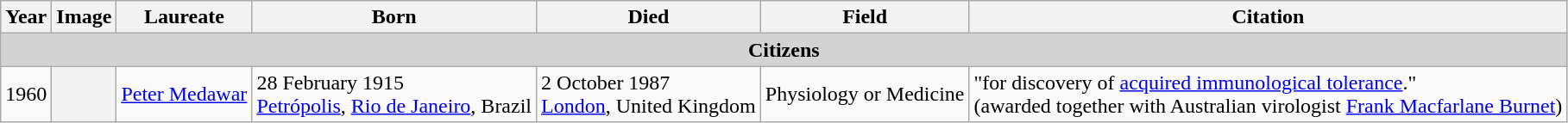<table class="wikitable sortable">
<tr>
<th>Year</th>
<th class="unportable">Image</th>
<th>Laureate</th>
<th>Born</th>
<th>Died</th>
<th>Field</th>
<th>Citation</th>
</tr>
<tr>
<td colspan=8 align=center style="background:lightgray;white-space:nowrap"><strong>Citizens</strong></td>
</tr>
<tr>
<td style="text-align:center;">1960</td>
<th scope="row"></th>
<td><a href='#'>Peter Medawar</a></td>
<td>28 February 1915 <br><a href='#'>Petrópolis</a>, <a href='#'>Rio de Janeiro</a>, Brazil</td>
<td>2 October 1987 <br><a href='#'>London</a>, United Kingdom</td>
<td align="center">Physiology or Medicine</td>
<td>"for discovery of <a href='#'>acquired immunological tolerance</a>."<br><span>(awarded together with Australian virologist <a href='#'>Frank Macfarlane Burnet</a>)</span></td>
</tr>
</table>
